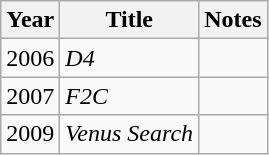<table class="wikitable">
<tr>
<th>Year</th>
<th>Title</th>
<th>Notes</th>
</tr>
<tr>
<td>2006</td>
<td><em>D4</em></td>
<td></td>
</tr>
<tr>
<td>2007</td>
<td><em>F2C</em></td>
<td></td>
</tr>
<tr>
<td>2009</td>
<td><em>Venus Search</em></td>
<td></td>
</tr>
</table>
